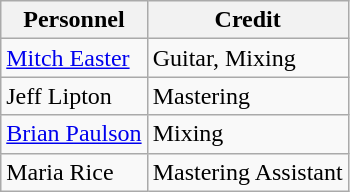<table class="wikitable">
<tr>
<th>Personnel</th>
<th>Credit</th>
</tr>
<tr>
<td><a href='#'>Mitch Easter</a></td>
<td>Guitar, Mixing</td>
</tr>
<tr>
<td>Jeff Lipton</td>
<td>Mastering</td>
</tr>
<tr>
<td><a href='#'>Brian Paulson</a></td>
<td>Mixing</td>
</tr>
<tr>
<td>Maria Rice</td>
<td>Mastering Assistant</td>
</tr>
</table>
